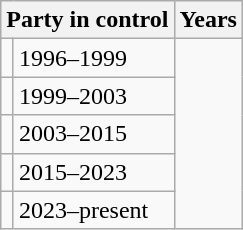<table class="wikitable">
<tr>
<th colspan="2">Party in control</th>
<th>Years</th>
</tr>
<tr>
<td></td>
<td>1996–1999</td>
</tr>
<tr>
<td></td>
<td>1999–2003</td>
</tr>
<tr>
<td></td>
<td>2003–2015</td>
</tr>
<tr>
<td></td>
<td>2015–2023</td>
</tr>
<tr>
<td></td>
<td>2023–present</td>
</tr>
</table>
